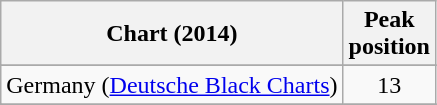<table class="wikitable">
<tr>
<th>Chart (2014)</th>
<th>Peak<br>position</th>
</tr>
<tr>
</tr>
<tr>
</tr>
<tr>
<td>Germany (<a href='#'>Deutsche Black Charts</a>)</td>
<td align="center">13</td>
</tr>
<tr>
</tr>
<tr>
</tr>
<tr>
</tr>
<tr>
</tr>
</table>
